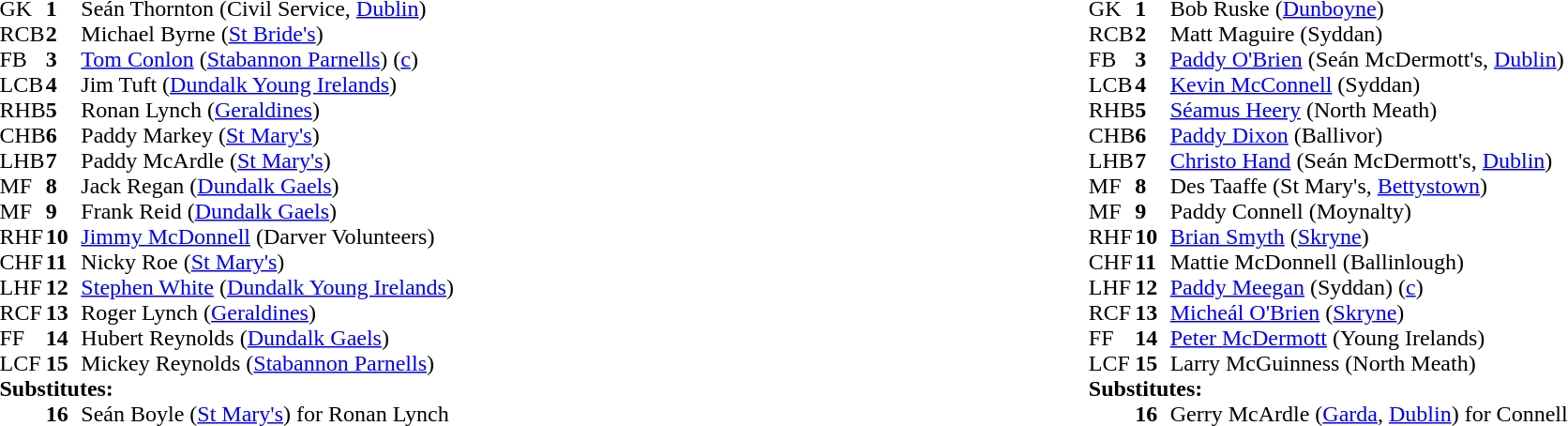<table style="width:100%;">
<tr>
<td style="vertical-align:top; width:50%"><br><table cellspacing="0" cellpadding="0">
<tr>
<th width="25"></th>
<th width="25"></th>
</tr>
<tr>
<td>GK</td>
<td><strong>1</strong></td>
<td>Seán Thornton (Civil Service, <a href='#'>Dublin</a>)</td>
</tr>
<tr>
<td>RCB</td>
<td><strong>2</strong></td>
<td>Michael Byrne (<a href='#'>St Bride's</a>)</td>
</tr>
<tr>
<td>FB</td>
<td><strong>3</strong></td>
<td><a href='#'>Tom Conlon</a> (<a href='#'>Stabannon Parnells</a>) (<a href='#'>c</a>)</td>
</tr>
<tr>
<td>LCB</td>
<td><strong>4</strong></td>
<td>Jim Tuft (<a href='#'>Dundalk Young Irelands</a>)</td>
</tr>
<tr>
<td>RHB</td>
<td><strong>5</strong></td>
<td>Ronan Lynch (<a href='#'>Geraldines</a>)</td>
</tr>
<tr>
<td>CHB</td>
<td><strong>6</strong></td>
<td>Paddy Markey (<a href='#'>St Mary's</a>)</td>
</tr>
<tr>
<td>LHB</td>
<td><strong>7</strong></td>
<td>Paddy McArdle (<a href='#'>St Mary's</a>)</td>
</tr>
<tr>
<td>MF</td>
<td><strong>8</strong></td>
<td>Jack Regan (<a href='#'>Dundalk Gaels</a>)</td>
</tr>
<tr>
<td>MF</td>
<td><strong>9</strong></td>
<td>Frank Reid (<a href='#'>Dundalk Gaels</a>)</td>
</tr>
<tr>
<td>RHF</td>
<td><strong>10</strong></td>
<td><a href='#'>Jimmy McDonnell</a> (Darver Volunteers)</td>
</tr>
<tr>
<td>CHF</td>
<td><strong>11</strong></td>
<td>Nicky Roe (<a href='#'>St Mary's</a>)</td>
</tr>
<tr>
<td>LHF</td>
<td><strong>12</strong></td>
<td><a href='#'>Stephen White</a> (<a href='#'>Dundalk Young Irelands</a>)</td>
</tr>
<tr>
<td>RCF</td>
<td><strong>13</strong></td>
<td>Roger Lynch (<a href='#'>Geraldines</a>)</td>
</tr>
<tr>
<td>FF</td>
<td><strong>14</strong></td>
<td>Hubert Reynolds (<a href='#'>Dundalk Gaels</a>)</td>
</tr>
<tr>
<td>LCF</td>
<td><strong>15</strong></td>
<td>Mickey Reynolds (<a href='#'>Stabannon Parnells</a>)</td>
</tr>
<tr>
<td colspan=3><strong>Substitutes:</strong></td>
</tr>
<tr>
<td></td>
<td><strong>16</strong></td>
<td>Seán Boyle (<a href='#'>St Mary's</a>) for Ronan Lynch</td>
</tr>
<tr>
</tr>
</table>
</td>
<td style="vertical-align:top; width:50%"><br><table cellspacing="0" cellpadding="0" style="margin:auto">
<tr>
<th width="25"></th>
<th width="25"></th>
</tr>
<tr>
<td>GK</td>
<td><strong>1</strong></td>
<td>Bob Ruske (<a href='#'>Dunboyne</a>)</td>
</tr>
<tr>
<td>RCB</td>
<td><strong>2</strong></td>
<td>Matt Maguire (Syddan)</td>
</tr>
<tr>
<td>FB</td>
<td><strong>3</strong></td>
<td><a href='#'>Paddy O'Brien</a> (Seán McDermott's, <a href='#'>Dublin</a>)</td>
</tr>
<tr>
<td>LCB</td>
<td><strong>4</strong></td>
<td><a href='#'>Kevin McConnell</a> (Syddan)</td>
</tr>
<tr>
<td>RHB</td>
<td><strong>5</strong></td>
<td><a href='#'>Séamus Heery</a> (North Meath)</td>
</tr>
<tr>
<td>CHB</td>
<td><strong>6</strong></td>
<td><a href='#'>Paddy Dixon</a> (Ballivor)</td>
</tr>
<tr>
<td>LHB</td>
<td><strong>7</strong></td>
<td><a href='#'>Christo Hand</a> (Seán McDermott's, <a href='#'>Dublin</a>)</td>
</tr>
<tr>
<td>MF</td>
<td><strong>8</strong></td>
<td>Des Taaffe (St Mary's, <a href='#'>Bettystown</a>)</td>
</tr>
<tr>
<td>MF</td>
<td><strong>9</strong></td>
<td>Paddy Connell (Moynalty)</td>
</tr>
<tr>
<td>RHF</td>
<td><strong>10</strong></td>
<td><a href='#'>Brian Smyth</a> (<a href='#'>Skryne</a>)</td>
</tr>
<tr>
<td>CHF</td>
<td><strong>11</strong></td>
<td>Mattie McDonnell (Ballinlough)</td>
</tr>
<tr>
<td>LHF</td>
<td><strong>12</strong></td>
<td><a href='#'>Paddy Meegan</a> (Syddan) (<a href='#'>c</a>)</td>
</tr>
<tr>
<td>RCF</td>
<td><strong>13</strong></td>
<td><a href='#'>Micheál O'Brien</a> (<a href='#'>Skryne</a>)</td>
</tr>
<tr>
<td>FF</td>
<td><strong>14</strong></td>
<td><a href='#'>Peter McDermott</a> (Young Irelands)</td>
</tr>
<tr>
<td>LCF</td>
<td><strong>15</strong></td>
<td>Larry McGuinness (North Meath)</td>
</tr>
<tr>
<td colspan=3><strong>Substitutes:</strong></td>
</tr>
<tr>
<td></td>
<td><strong>16</strong></td>
<td>Gerry McArdle (<a href='#'>Garda</a>, <a href='#'>Dublin</a>) for Connell</td>
</tr>
</table>
</td>
</tr>
</table>
